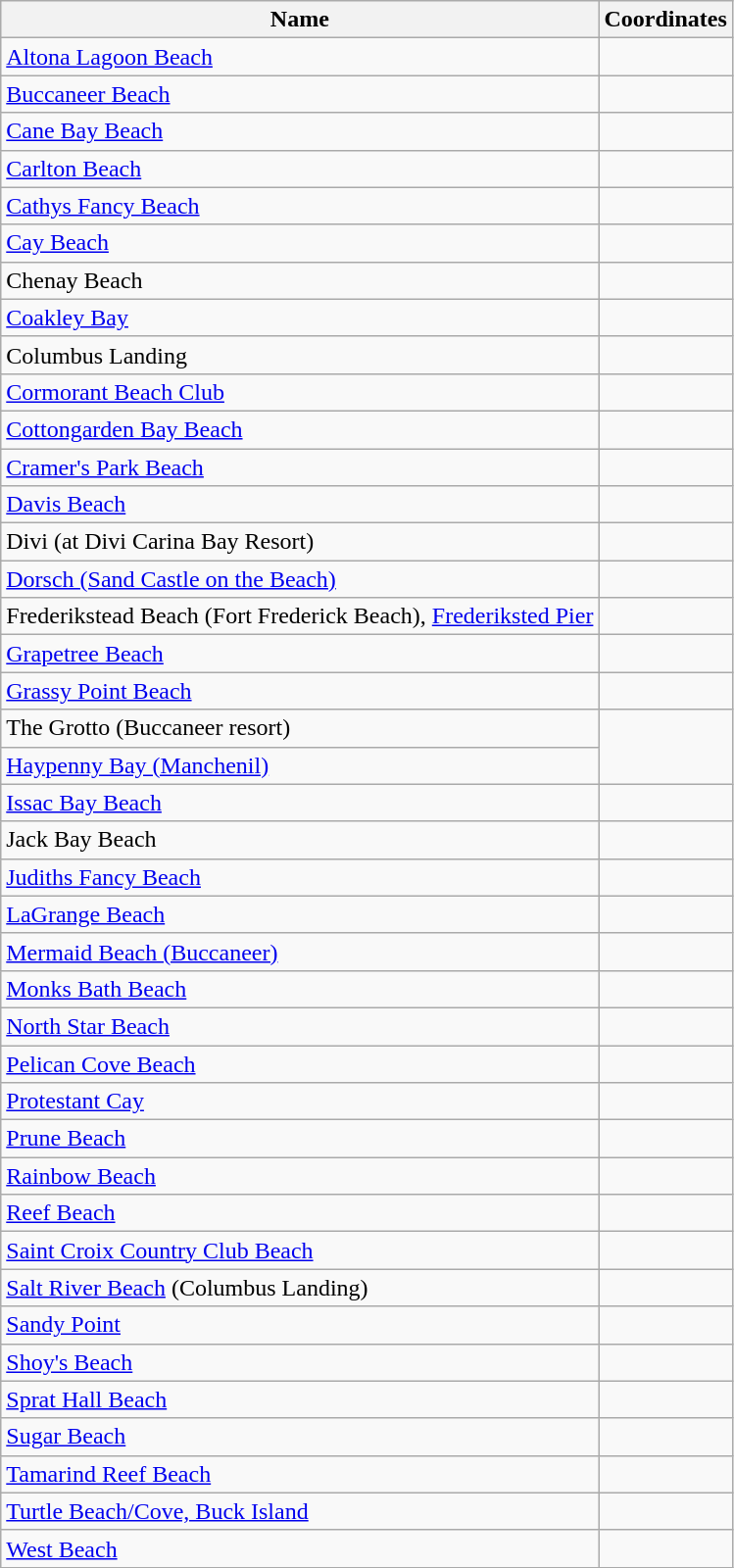<table class="wikitable sortable">
<tr>
<th>Name</th>
<th>Coordinates</th>
</tr>
<tr>
<td><a href='#'>Altona Lagoon Beach</a></td>
<td></td>
</tr>
<tr>
<td><a href='#'>Buccaneer Beach</a></td>
<td></td>
</tr>
<tr>
<td><a href='#'>Cane Bay Beach</a></td>
<td></td>
</tr>
<tr>
<td><a href='#'>Carlton Beach</a></td>
<td></td>
</tr>
<tr>
<td><a href='#'>Cathys Fancy Beach</a></td>
<td></td>
</tr>
<tr>
<td><a href='#'>Cay Beach</a></td>
<td></td>
</tr>
<tr>
<td>Chenay Beach</td>
<td></td>
</tr>
<tr>
<td><a href='#'>Coakley Bay</a></td>
<td></td>
</tr>
<tr>
<td>Columbus Landing</td>
<td></td>
</tr>
<tr>
<td><a href='#'>Cormorant Beach Club</a></td>
<td></td>
</tr>
<tr>
<td><a href='#'>Cottongarden Bay Beach</a></td>
<td></td>
</tr>
<tr>
<td><a href='#'>Cramer's Park Beach</a></td>
<td></td>
</tr>
<tr>
<td><a href='#'>Davis Beach</a></td>
<td></td>
</tr>
<tr>
<td>Divi (at Divi Carina Bay Resort)</td>
<td></td>
</tr>
<tr>
<td><a href='#'>Dorsch (Sand Castle on the Beach)</a></td>
<td></td>
</tr>
<tr>
<td>Frederikstead Beach (Fort Frederick Beach), <a href='#'>Frederiksted Pier</a></td>
<td></td>
</tr>
<tr>
<td><a href='#'>Grapetree Beach</a></td>
<td></td>
</tr>
<tr>
<td><a href='#'>Grassy Point Beach</a></td>
<td></td>
</tr>
<tr>
<td>The Grotto (Buccaneer resort)</td>
</tr>
<tr>
<td><a href='#'>Haypenny Bay (Manchenil)</a></td>
</tr>
<tr>
<td><a href='#'>Issac Bay Beach</a></td>
<td></td>
</tr>
<tr>
<td>Jack Bay Beach</td>
</tr>
<tr>
<td><a href='#'>Judiths Fancy Beach</a></td>
<td></td>
</tr>
<tr>
<td><a href='#'>LaGrange Beach</a></td>
<td></td>
</tr>
<tr>
<td><a href='#'>Mermaid Beach (Buccaneer)</a></td>
</tr>
<tr>
<td><a href='#'>Monks Bath Beach</a></td>
<td></td>
</tr>
<tr>
<td><a href='#'>North Star Beach</a></td>
<td></td>
</tr>
<tr>
<td><a href='#'>Pelican Cove Beach</a></td>
<td></td>
</tr>
<tr>
<td><a href='#'>Protestant Cay</a></td>
</tr>
<tr>
<td><a href='#'>Prune Beach</a></td>
<td></td>
</tr>
<tr>
<td><a href='#'>Rainbow Beach</a></td>
<td></td>
</tr>
<tr>
<td><a href='#'>Reef Beach</a></td>
<td></td>
</tr>
<tr>
<td><a href='#'>Saint Croix Country Club Beach</a></td>
<td></td>
</tr>
<tr>
<td><a href='#'>Salt River Beach</a> (Columbus Landing)</td>
<td></td>
</tr>
<tr>
<td><a href='#'>Sandy Point</a></td>
</tr>
<tr>
<td><a href='#'>Shoy's Beach</a></td>
<td></td>
</tr>
<tr>
<td><a href='#'>Sprat Hall Beach</a></td>
<td></td>
</tr>
<tr>
<td><a href='#'>Sugar Beach</a></td>
<td></td>
</tr>
<tr>
<td><a href='#'>Tamarind Reef Beach</a></td>
<td></td>
</tr>
<tr>
<td><a href='#'>Turtle Beach/Cove, Buck Island</a></td>
</tr>
<tr>
<td><a href='#'>West Beach</a></td>
<td></td>
</tr>
</table>
